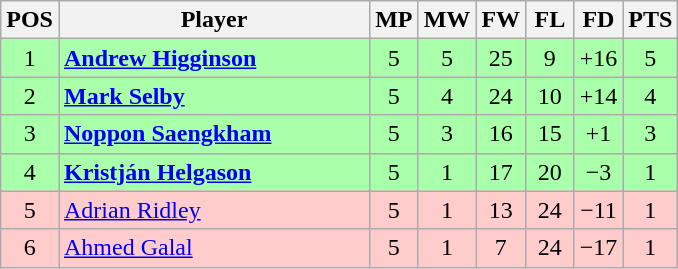<table class="wikitable" style="text-align: center;">
<tr>
<th width=25>POS</th>
<th width=200>Player</th>
<th width=25>MP</th>
<th width=25>MW</th>
<th width=25>FW</th>
<th width=25>FL</th>
<th width=25>FD</th>
<th width=25>PTS</th>
</tr>
<tr style="background:#aaffaa;">
<td>1</td>
<td style="text-align:left;"> <strong><a href='#'>Andrew Higginson</a></strong></td>
<td>5</td>
<td>5</td>
<td>25</td>
<td>9</td>
<td>+16</td>
<td>5</td>
</tr>
<tr style="background:#aaffaa;">
<td>2</td>
<td style="text-align:left;"> <strong><a href='#'>Mark Selby</a></strong></td>
<td>5</td>
<td>4</td>
<td>24</td>
<td>10</td>
<td>+14</td>
<td>4</td>
</tr>
<tr style="background:#aaffaa;">
<td>3</td>
<td style="text-align:left;"> <strong><a href='#'>Noppon Saengkham</a></strong></td>
<td>5</td>
<td>3</td>
<td>16</td>
<td>15</td>
<td>+1</td>
<td>3</td>
</tr>
<tr style="background:#aaffaa;">
<td>4</td>
<td style="text-align:left;"> <strong><a href='#'>Kristján Helgason</a></strong></td>
<td>5</td>
<td>1</td>
<td>17</td>
<td>20</td>
<td>−3</td>
<td>1</td>
</tr>
<tr style="background:#fcc;">
<td>5</td>
<td style="text-align:left;"> <a href='#'>Adrian Ridley</a></td>
<td>5</td>
<td>1</td>
<td>13</td>
<td>24</td>
<td>−11</td>
<td>1</td>
</tr>
<tr style="background:#fcc;">
<td>6</td>
<td style="text-align:left;"> <a href='#'>Ahmed Galal</a></td>
<td>5</td>
<td>1</td>
<td>7</td>
<td>24</td>
<td>−17</td>
<td>1</td>
</tr>
</table>
